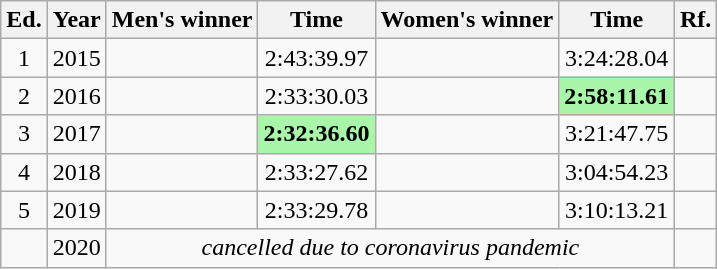<table class="wikitable sortable" style="text-align:center">
<tr>
<th>Ed.</th>
<th>Year</th>
<th>Men's winner</th>
<th>Time</th>
<th>Women's winner</th>
<th>Time</th>
<th class="unsortable">Rf.</th>
</tr>
<tr>
<td>1</td>
<td>2015</td>
<td align=left></td>
<td>2:43:39.97</td>
<td align=left></td>
<td>3:24:28.04</td>
<td></td>
</tr>
<tr>
<td>2</td>
<td>2016</td>
<td align=left></td>
<td>2:33:30.03</td>
<td align=left></td>
<td bgcolor=#A9F5A9><strong>2:58:11.61</strong></td>
<td></td>
</tr>
<tr>
<td>3</td>
<td>2017</td>
<td align=left></td>
<td bgcolor=#A9F5A9><strong>2:32:36.60</strong></td>
<td align=left></td>
<td>3:21:47.75</td>
<td></td>
</tr>
<tr>
<td>4</td>
<td>2018</td>
<td align=left></td>
<td>2:33:27.62</td>
<td align=left></td>
<td>3:04:54.23</td>
<td></td>
</tr>
<tr>
<td>5</td>
<td>2019</td>
<td align=left></td>
<td>2:33:29.78</td>
<td align=left></td>
<td>3:10:13.21</td>
<td></td>
</tr>
<tr>
<td></td>
<td>2020</td>
<td colspan="4" align="center" data-sort-value=""><em>cancelled due to coronavirus pandemic</em></td>
<td></td>
</tr>
</table>
